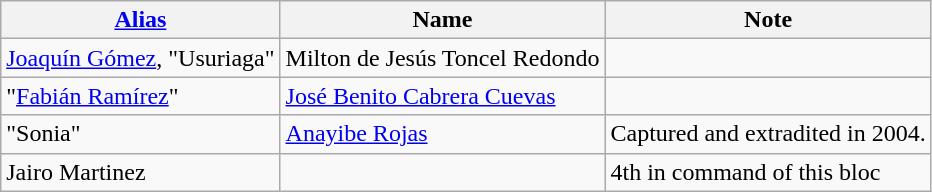<table class="wikitable">
<tr>
<th><a href='#'>Alias</a></th>
<th>Name</th>
<th>Note</th>
</tr>
<tr>
<td><a href='#'>Joaquín Gómez</a>, "Usuriaga"</td>
<td>Milton de Jesús Toncel Redondo</td>
<td></td>
</tr>
<tr>
<td>"<a href='#'>Fabián Ramírez</a>"</td>
<td><a href='#'>José Benito Cabrera Cuevas</a></td>
<td></td>
</tr>
<tr>
<td>"Sonia"</td>
<td><a href='#'>Anayibe Rojas</a></td>
<td>Captured and extradited in 2004.</td>
</tr>
<tr>
<td>Jairo Martinez</td>
<td></td>
<td>4th in command of this bloc</td>
</tr>
</table>
